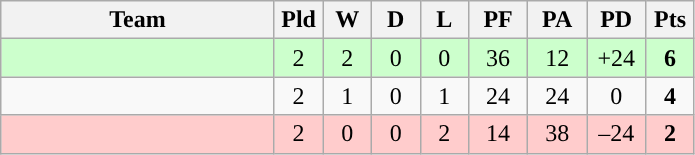<table class="wikitable" style="text-align:center;">
<tr>
<th width=175>Team</th>
<th width=25 abbr="Played">Pld</th>
<th width=25 abbr="Won">W</th>
<th width=25 abbr="Drawn">D</th>
<th width=25 abbr="Lost">L</th>
<th width=32 abbr="Points for">PF</th>
<th width=32 abbr="Points against">PA</th>
<th width=32 abbr="Points difference">PD</th>
<th width=25 abbr="Points">Pts</th>
</tr>
<tr style="background:#ccffcc">
<td align=left></td>
<td>2</td>
<td>2</td>
<td>0</td>
<td>0</td>
<td>36</td>
<td>12</td>
<td>+24</td>
<td><strong>6</strong></td>
</tr>
<tr>
<td align=left></td>
<td>2</td>
<td>1</td>
<td>0</td>
<td>1</td>
<td>24</td>
<td>24</td>
<td>0</td>
<td><strong>4</strong></td>
</tr>
<tr style="background:#ffcccc">
<td align=left></td>
<td>2</td>
<td>0</td>
<td>0</td>
<td>2</td>
<td>14</td>
<td>38</td>
<td>–24</td>
<td><strong>2</strong></td>
</tr>
</table>
